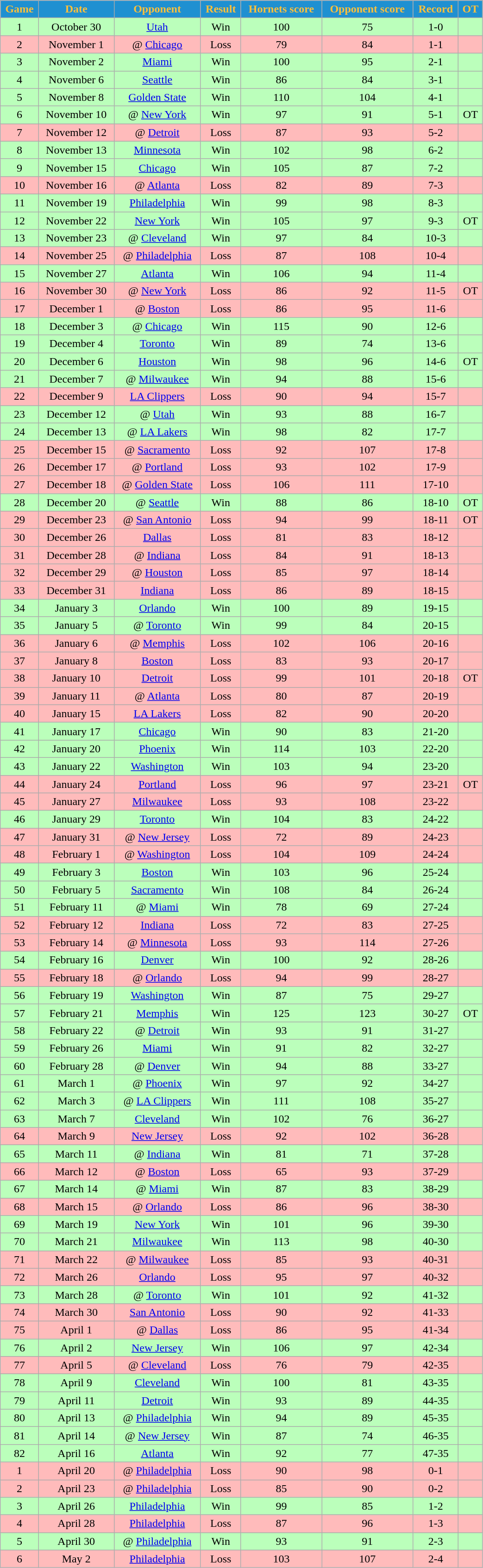<table class="wikitable" style="width:55%;">
<tr style="text-align:center; background:#1f90d1; color:#ffc139;">
<td><strong>Game</strong></td>
<td><strong>Date</strong></td>
<td><strong>Opponent</strong></td>
<td><strong>Result</strong></td>
<td><strong>Hornets score</strong></td>
<td><strong>Opponent score</strong></td>
<td><strong>Record</strong></td>
<td><strong>OT</strong></td>
</tr>
<tr style="text-align:center; background:#bfb;">
<td>1</td>
<td>October 30</td>
<td><a href='#'>Utah</a></td>
<td>Win</td>
<td>100</td>
<td>75</td>
<td>1-0</td>
<td></td>
</tr>
<tr style="text-align:center; background:#fbb;">
<td>2</td>
<td>November 1</td>
<td>@ <a href='#'>Chicago</a></td>
<td>Loss</td>
<td>79</td>
<td>84</td>
<td>1-1</td>
<td></td>
</tr>
<tr style="text-align:center; background:#bfb;">
<td>3</td>
<td>November 2</td>
<td><a href='#'>Miami</a></td>
<td>Win</td>
<td>100</td>
<td>95</td>
<td>2-1</td>
<td></td>
</tr>
<tr style="text-align:center; background:#bfb;">
<td>4</td>
<td>November 6</td>
<td><a href='#'>Seattle</a></td>
<td>Win</td>
<td>86</td>
<td>84</td>
<td>3-1</td>
<td></td>
</tr>
<tr style="text-align:center; background:#bfb;">
<td>5</td>
<td>November 8</td>
<td><a href='#'>Golden State</a></td>
<td>Win</td>
<td>110</td>
<td>104</td>
<td>4-1</td>
<td></td>
</tr>
<tr style="text-align:center; background:#bfb;">
<td>6</td>
<td>November 10</td>
<td>@ <a href='#'>New York</a></td>
<td>Win</td>
<td>97</td>
<td>91</td>
<td>5-1</td>
<td>OT</td>
</tr>
<tr style="text-align:center; background:#fbb;">
<td>7</td>
<td>November 12</td>
<td>@ <a href='#'>Detroit</a></td>
<td>Loss</td>
<td>87</td>
<td>93</td>
<td>5-2</td>
<td></td>
</tr>
<tr style="text-align:center; background:#bfb;">
<td>8</td>
<td>November 13</td>
<td><a href='#'>Minnesota</a></td>
<td>Win</td>
<td>102</td>
<td>98</td>
<td>6-2</td>
<td></td>
</tr>
<tr style="text-align:center; background:#bfb;">
<td>9</td>
<td>November 15</td>
<td><a href='#'>Chicago</a></td>
<td>Win</td>
<td>105</td>
<td>87</td>
<td>7-2</td>
<td></td>
</tr>
<tr style="text-align:center; background:#fbb;">
<td>10</td>
<td>November 16</td>
<td>@ <a href='#'>Atlanta</a></td>
<td>Loss</td>
<td>82</td>
<td>89</td>
<td>7-3</td>
<td></td>
</tr>
<tr style="text-align:center; background:#bfb;">
<td>11</td>
<td>November 19</td>
<td><a href='#'>Philadelphia</a></td>
<td>Win</td>
<td>99</td>
<td>98</td>
<td>8-3</td>
<td></td>
</tr>
<tr style="text-align:center; background:#bfb;">
<td>12</td>
<td>November 22</td>
<td><a href='#'>New York</a></td>
<td>Win</td>
<td>105</td>
<td>97</td>
<td>9-3</td>
<td>OT</td>
</tr>
<tr style="text-align:center; background:#bfb;">
<td>13</td>
<td>November 23</td>
<td>@ <a href='#'>Cleveland</a></td>
<td>Win</td>
<td>97</td>
<td>84</td>
<td>10-3</td>
<td></td>
</tr>
<tr style="text-align:center; background:#fbb;">
<td>14</td>
<td>November 25</td>
<td>@ <a href='#'>Philadelphia</a></td>
<td>Loss</td>
<td>87</td>
<td>108</td>
<td>10-4</td>
<td></td>
</tr>
<tr style="text-align:center; background:#bfb;">
<td>15</td>
<td>November 27</td>
<td><a href='#'>Atlanta</a></td>
<td>Win</td>
<td>106</td>
<td>94</td>
<td>11-4</td>
<td></td>
</tr>
<tr style="text-align:center; background:#fbb;">
<td>16</td>
<td>November 30</td>
<td>@ <a href='#'>New York</a></td>
<td>Loss</td>
<td>86</td>
<td>92</td>
<td>11-5</td>
<td>OT</td>
</tr>
<tr style="text-align:center; background:#fbb;">
<td>17</td>
<td>December 1</td>
<td>@ <a href='#'>Boston</a></td>
<td>Loss</td>
<td>86</td>
<td>95</td>
<td>11-6</td>
<td></td>
</tr>
<tr style="text-align:center; background:#bfb;">
<td>18</td>
<td>December 3</td>
<td>@ <a href='#'>Chicago</a></td>
<td>Win</td>
<td>115</td>
<td>90</td>
<td>12-6</td>
<td></td>
</tr>
<tr style="text-align:center; background:#bfb;">
<td>19</td>
<td>December 4</td>
<td><a href='#'>Toronto</a></td>
<td>Win</td>
<td>89</td>
<td>74</td>
<td>13-6</td>
<td></td>
</tr>
<tr style="text-align:center; background:#bfb;">
<td>20</td>
<td>December 6</td>
<td><a href='#'>Houston</a></td>
<td>Win</td>
<td>98</td>
<td>96</td>
<td>14-6</td>
<td>OT</td>
</tr>
<tr style="text-align:center; background:#bfb;">
<td>21</td>
<td>December 7</td>
<td>@ <a href='#'>Milwaukee</a></td>
<td>Win</td>
<td>94</td>
<td>88</td>
<td>15-6</td>
<td></td>
</tr>
<tr style="text-align:center; background:#fbb;">
<td>22</td>
<td>December 9</td>
<td><a href='#'>LA Clippers</a></td>
<td>Loss</td>
<td>90</td>
<td>94</td>
<td>15-7</td>
<td></td>
</tr>
<tr style="text-align:center; background:#bfb;">
<td>23</td>
<td>December 12</td>
<td>@ <a href='#'>Utah</a></td>
<td>Win</td>
<td>93</td>
<td>88</td>
<td>16-7</td>
<td></td>
</tr>
<tr style="text-align:center; background:#bfb;">
<td>24</td>
<td>December 13</td>
<td>@ <a href='#'>LA Lakers</a></td>
<td>Win</td>
<td>98</td>
<td>82</td>
<td>17-7</td>
<td></td>
</tr>
<tr style="text-align:center; background:#fbb;">
<td>25</td>
<td>December 15</td>
<td>@ <a href='#'>Sacramento</a></td>
<td>Loss</td>
<td>92</td>
<td>107</td>
<td>17-8</td>
<td></td>
</tr>
<tr style="text-align:center; background:#fbb;">
<td>26</td>
<td>December 17</td>
<td>@ <a href='#'>Portland</a></td>
<td>Loss</td>
<td>93</td>
<td>102</td>
<td>17-9</td>
<td></td>
</tr>
<tr style="text-align:center; background:#fbb;">
<td>27</td>
<td>December 18</td>
<td>@ <a href='#'>Golden State</a></td>
<td>Loss</td>
<td>106</td>
<td>111</td>
<td>17-10</td>
<td></td>
</tr>
<tr style="text-align:center; background:#bfb;">
<td>28</td>
<td>December 20</td>
<td>@ <a href='#'>Seattle</a></td>
<td>Win</td>
<td>88</td>
<td>86</td>
<td>18-10</td>
<td>OT</td>
</tr>
<tr style="text-align:center; background:#fbb;">
<td>29</td>
<td>December 23</td>
<td>@ <a href='#'>San Antonio</a></td>
<td>Loss</td>
<td>94</td>
<td>99</td>
<td>18-11</td>
<td>OT</td>
</tr>
<tr style="text-align:center; background:#fbb;">
<td>30</td>
<td>December 26</td>
<td><a href='#'>Dallas</a></td>
<td>Loss</td>
<td>81</td>
<td>83</td>
<td>18-12</td>
<td></td>
</tr>
<tr style="text-align:center; background:#fbb;">
<td>31</td>
<td>December 28</td>
<td>@ <a href='#'>Indiana</a></td>
<td>Loss</td>
<td>84</td>
<td>91</td>
<td>18-13</td>
<td></td>
</tr>
<tr style="text-align:center; background:#fbb;">
<td>32</td>
<td>December 29</td>
<td>@ <a href='#'>Houston</a></td>
<td>Loss</td>
<td>85</td>
<td>97</td>
<td>18-14</td>
<td></td>
</tr>
<tr style="text-align:center; background:#fbb;">
<td>33</td>
<td>December 31</td>
<td><a href='#'>Indiana</a></td>
<td>Loss</td>
<td>86</td>
<td>89</td>
<td>18-15</td>
<td></td>
</tr>
<tr style="text-align:center; background:#bfb;">
<td>34</td>
<td>January 3</td>
<td><a href='#'>Orlando</a></td>
<td>Win</td>
<td>100</td>
<td>89</td>
<td>19-15</td>
<td></td>
</tr>
<tr style="text-align:center; background:#bfb;">
<td>35</td>
<td>January 5</td>
<td>@ <a href='#'>Toronto</a></td>
<td>Win</td>
<td>99</td>
<td>84</td>
<td>20-15</td>
<td></td>
</tr>
<tr style="text-align:center; background:#fbb;">
<td>36</td>
<td>January 6</td>
<td>@ <a href='#'>Memphis</a></td>
<td>Loss</td>
<td>102</td>
<td>106</td>
<td>20-16</td>
<td></td>
</tr>
<tr style="text-align:center; background:#fbb;">
<td>37</td>
<td>January 8</td>
<td><a href='#'>Boston</a></td>
<td>Loss</td>
<td>83</td>
<td>93</td>
<td>20-17</td>
<td></td>
</tr>
<tr style="text-align:center; background:#fbb;">
<td>38</td>
<td>January 10</td>
<td><a href='#'>Detroit</a></td>
<td>Loss</td>
<td>99</td>
<td>101</td>
<td>20-18</td>
<td>OT</td>
</tr>
<tr style="text-align:center; background:#fbb;">
<td>39</td>
<td>January 11</td>
<td>@ <a href='#'>Atlanta</a></td>
<td>Loss</td>
<td>80</td>
<td>87</td>
<td>20-19</td>
<td></td>
</tr>
<tr style="text-align:center; background:#fbb;">
<td>40</td>
<td>January 15</td>
<td><a href='#'>LA Lakers</a></td>
<td>Loss</td>
<td>82</td>
<td>90</td>
<td>20-20</td>
<td></td>
</tr>
<tr style="text-align:center; background:#bfb;">
<td>41</td>
<td>January 17</td>
<td><a href='#'>Chicago</a></td>
<td>Win</td>
<td>90</td>
<td>83</td>
<td>21-20</td>
<td></td>
</tr>
<tr style="text-align:center; background:#bfb;">
<td>42</td>
<td>January 20</td>
<td><a href='#'>Phoenix</a></td>
<td>Win</td>
<td>114</td>
<td>103</td>
<td>22-20</td>
<td></td>
</tr>
<tr style="text-align:center; background:#bfb;">
<td>43</td>
<td>January 22</td>
<td><a href='#'>Washington</a></td>
<td>Win</td>
<td>103</td>
<td>94</td>
<td>23-20</td>
<td></td>
</tr>
<tr style="text-align:center; background:#fbb;">
<td>44</td>
<td>January 24</td>
<td><a href='#'>Portland</a></td>
<td>Loss</td>
<td>96</td>
<td>97</td>
<td>23-21</td>
<td>OT</td>
</tr>
<tr style="text-align:center; background:#fbb;">
<td>45</td>
<td>January 27</td>
<td><a href='#'>Milwaukee</a></td>
<td>Loss</td>
<td>93</td>
<td>108</td>
<td>23-22</td>
<td></td>
</tr>
<tr style="text-align:center; background:#bfb;">
<td>46</td>
<td>January 29</td>
<td><a href='#'>Toronto</a></td>
<td>Win</td>
<td>104</td>
<td>83</td>
<td>24-22</td>
<td></td>
</tr>
<tr style="text-align:center; background:#fbb;">
<td>47</td>
<td>January 31</td>
<td>@ <a href='#'>New Jersey</a></td>
<td>Loss</td>
<td>72</td>
<td>89</td>
<td>24-23</td>
<td></td>
</tr>
<tr style="text-align:center; background:#fbb;">
<td>48</td>
<td>February 1</td>
<td>@ <a href='#'>Washington</a></td>
<td>Loss</td>
<td>104</td>
<td>109</td>
<td>24-24</td>
<td></td>
</tr>
<tr style="text-align:center; background:#bfb;">
<td>49</td>
<td>February 3</td>
<td><a href='#'>Boston</a></td>
<td>Win</td>
<td>103</td>
<td>96</td>
<td>25-24</td>
<td></td>
</tr>
<tr style="text-align:center; background:#bfb;">
<td>50</td>
<td>February 5</td>
<td><a href='#'>Sacramento</a></td>
<td>Win</td>
<td>108</td>
<td>84</td>
<td>26-24</td>
<td></td>
</tr>
<tr style="text-align:center; background:#bfb;">
<td>51</td>
<td>February 11</td>
<td>@ <a href='#'>Miami</a></td>
<td>Win</td>
<td>78</td>
<td>69</td>
<td>27-24</td>
<td></td>
</tr>
<tr style="text-align:center; background:#fbb;">
<td>52</td>
<td>February 12</td>
<td><a href='#'>Indiana</a></td>
<td>Loss</td>
<td>72</td>
<td>83</td>
<td>27-25</td>
<td></td>
</tr>
<tr style="text-align:center; background:#fbb;">
<td>53</td>
<td>February 14</td>
<td>@ <a href='#'>Minnesota</a></td>
<td>Loss</td>
<td>93</td>
<td>114</td>
<td>27-26</td>
<td></td>
</tr>
<tr style="text-align:center; background:#bfb;">
<td>54</td>
<td>February 16</td>
<td><a href='#'>Denver</a></td>
<td>Win</td>
<td>100</td>
<td>92</td>
<td>28-26</td>
<td></td>
</tr>
<tr style="text-align:center; background:#fbb;">
<td>55</td>
<td>February 18</td>
<td>@ <a href='#'>Orlando</a></td>
<td>Loss</td>
<td>94</td>
<td>99</td>
<td>28-27</td>
<td></td>
</tr>
<tr style="text-align:center; background:#bfb;">
<td>56</td>
<td>February 19</td>
<td><a href='#'>Washington</a></td>
<td>Win</td>
<td>87</td>
<td>75</td>
<td>29-27</td>
<td></td>
</tr>
<tr style="text-align:center; background:#bfb;">
<td>57</td>
<td>February 21</td>
<td><a href='#'>Memphis</a></td>
<td>Win</td>
<td>125</td>
<td>123</td>
<td>30-27</td>
<td>OT</td>
</tr>
<tr style="text-align:center; background:#bfb;">
<td>58</td>
<td>February 22</td>
<td>@ <a href='#'>Detroit</a></td>
<td>Win</td>
<td>93</td>
<td>91</td>
<td>31-27</td>
<td></td>
</tr>
<tr style="text-align:center; background:#bfb;">
<td>59</td>
<td>February 26</td>
<td><a href='#'>Miami</a></td>
<td>Win</td>
<td>91</td>
<td>82</td>
<td>32-27</td>
<td></td>
</tr>
<tr style="text-align:center; background:#bfb;">
<td>60</td>
<td>February 28</td>
<td>@ <a href='#'>Denver</a></td>
<td>Win</td>
<td>94</td>
<td>88</td>
<td>33-27</td>
<td></td>
</tr>
<tr style="text-align:center; background:#bfb;">
<td>61</td>
<td>March 1</td>
<td>@ <a href='#'>Phoenix</a></td>
<td>Win</td>
<td>97</td>
<td>92</td>
<td>34-27</td>
<td></td>
</tr>
<tr style="text-align:center; background:#bfb;">
<td>62</td>
<td>March 3</td>
<td>@ <a href='#'>LA Clippers</a></td>
<td>Win</td>
<td>111</td>
<td>108</td>
<td>35-27</td>
<td></td>
</tr>
<tr style="text-align:center; background:#bfb;">
<td>63</td>
<td>March 7</td>
<td><a href='#'>Cleveland</a></td>
<td>Win</td>
<td>102</td>
<td>76</td>
<td>36-27</td>
<td></td>
</tr>
<tr style="text-align:center; background:#fbb;">
<td>64</td>
<td>March 9</td>
<td><a href='#'>New Jersey</a></td>
<td>Loss</td>
<td>92</td>
<td>102</td>
<td>36-28</td>
<td></td>
</tr>
<tr style="text-align:center; background:#bfb;">
<td>65</td>
<td>March 11</td>
<td>@ <a href='#'>Indiana</a></td>
<td>Win</td>
<td>81</td>
<td>71</td>
<td>37-28</td>
<td></td>
</tr>
<tr style="text-align:center; background:#fbb;">
<td>66</td>
<td>March 12</td>
<td>@ <a href='#'>Boston</a></td>
<td>Loss</td>
<td>65</td>
<td>93</td>
<td>37-29</td>
<td></td>
</tr>
<tr style="text-align:center; background:#bfb;">
<td>67</td>
<td>March 14</td>
<td>@ <a href='#'>Miami</a></td>
<td>Win</td>
<td>87</td>
<td>83</td>
<td>38-29</td>
<td></td>
</tr>
<tr style="text-align:center; background:#fbb;">
<td>68</td>
<td>March 15</td>
<td>@ <a href='#'>Orlando</a></td>
<td>Loss</td>
<td>86</td>
<td>96</td>
<td>38-30</td>
<td></td>
</tr>
<tr style="text-align:center; background:#bfb;">
<td>69</td>
<td>March 19</td>
<td><a href='#'>New York</a></td>
<td>Win</td>
<td>101</td>
<td>96</td>
<td>39-30</td>
<td></td>
</tr>
<tr style="text-align:center; background:#bfb;">
<td>70</td>
<td>March 21</td>
<td><a href='#'>Milwaukee</a></td>
<td>Win</td>
<td>113</td>
<td>98</td>
<td>40-30</td>
<td></td>
</tr>
<tr style="text-align:center; background:#fbb;">
<td>71</td>
<td>March 22</td>
<td>@ <a href='#'>Milwaukee</a></td>
<td>Loss</td>
<td>85</td>
<td>93</td>
<td>40-31</td>
<td></td>
</tr>
<tr style="text-align:center; background:#fbb;">
<td>72</td>
<td>March 26</td>
<td><a href='#'>Orlando</a></td>
<td>Loss</td>
<td>95</td>
<td>97</td>
<td>40-32</td>
<td></td>
</tr>
<tr style="text-align:center; background:#bfb;">
<td>73</td>
<td>March 28</td>
<td>@ <a href='#'>Toronto</a></td>
<td>Win</td>
<td>101</td>
<td>92</td>
<td>41-32</td>
<td></td>
</tr>
<tr style="text-align:center; background:#fbb;">
<td>74</td>
<td>March 30</td>
<td><a href='#'>San Antonio</a></td>
<td>Loss</td>
<td>90</td>
<td>92</td>
<td>41-33</td>
<td></td>
</tr>
<tr style="text-align:center; background:#fbb;">
<td>75</td>
<td>April 1</td>
<td>@ <a href='#'>Dallas</a></td>
<td>Loss</td>
<td>86</td>
<td>95</td>
<td>41-34</td>
<td></td>
</tr>
<tr style="text-align:center; background:#bfb;">
<td>76</td>
<td>April 2</td>
<td><a href='#'>New Jersey</a></td>
<td>Win</td>
<td>106</td>
<td>97</td>
<td>42-34</td>
<td></td>
</tr>
<tr style="text-align:center; background:#fbb;">
<td>77</td>
<td>April 5</td>
<td>@ <a href='#'>Cleveland</a></td>
<td>Loss</td>
<td>76</td>
<td>79</td>
<td>42-35</td>
<td></td>
</tr>
<tr style="text-align:center; background:#bfb;">
<td>78</td>
<td>April 9</td>
<td><a href='#'>Cleveland</a></td>
<td>Win</td>
<td>100</td>
<td>81</td>
<td>43-35</td>
<td></td>
</tr>
<tr style="text-align:center; background:#bfb;">
<td>79</td>
<td>April 11</td>
<td><a href='#'>Detroit</a></td>
<td>Win</td>
<td>93</td>
<td>89</td>
<td>44-35</td>
<td></td>
</tr>
<tr style="text-align:center; background:#bfb;">
<td>80</td>
<td>April 13</td>
<td>@ <a href='#'>Philadelphia</a></td>
<td>Win</td>
<td>94</td>
<td>89</td>
<td>45-35</td>
<td></td>
</tr>
<tr style="text-align:center; background:#bfb;">
<td>81</td>
<td>April 14</td>
<td>@ <a href='#'>New Jersey</a></td>
<td>Win</td>
<td>87</td>
<td>74</td>
<td>46-35</td>
<td></td>
</tr>
<tr style="text-align:center; background:#bfb;">
<td>82</td>
<td>April 16</td>
<td><a href='#'>Atlanta</a></td>
<td>Win</td>
<td>92</td>
<td>77</td>
<td>47-35</td>
<td></td>
</tr>
<tr style="text-align:center; background:#fbb;">
<td>1</td>
<td>April 20</td>
<td>@ <a href='#'>Philadelphia</a></td>
<td>Loss</td>
<td>90</td>
<td>98</td>
<td>0-1</td>
<td></td>
</tr>
<tr style="text-align:center; background:#fbb;">
<td>2</td>
<td>April 23</td>
<td>@ <a href='#'>Philadelphia</a></td>
<td>Loss</td>
<td>85</td>
<td>90</td>
<td>0-2</td>
<td></td>
</tr>
<tr style="text-align:center; background:#bfb;">
<td>3</td>
<td>April 26</td>
<td><a href='#'>Philadelphia</a></td>
<td>Win</td>
<td>99</td>
<td>85</td>
<td>1-2</td>
<td></td>
</tr>
<tr style="text-align:center; background:#fbb;">
<td>4</td>
<td>April 28</td>
<td><a href='#'>Philadelphia</a></td>
<td>Loss</td>
<td>87</td>
<td>96</td>
<td>1-3</td>
<td></td>
</tr>
<tr style="text-align:center; background:#bfb;">
<td>5</td>
<td>April 30</td>
<td>@ <a href='#'>Philadelphia</a></td>
<td>Win</td>
<td>93</td>
<td>91</td>
<td>2-3</td>
<td></td>
</tr>
<tr style="text-align:center; background:#fbb;">
<td>6</td>
<td>May 2</td>
<td><a href='#'>Philadelphia</a></td>
<td>Loss</td>
<td>103</td>
<td>107</td>
<td>2-4</td>
<td></td>
</tr>
</table>
